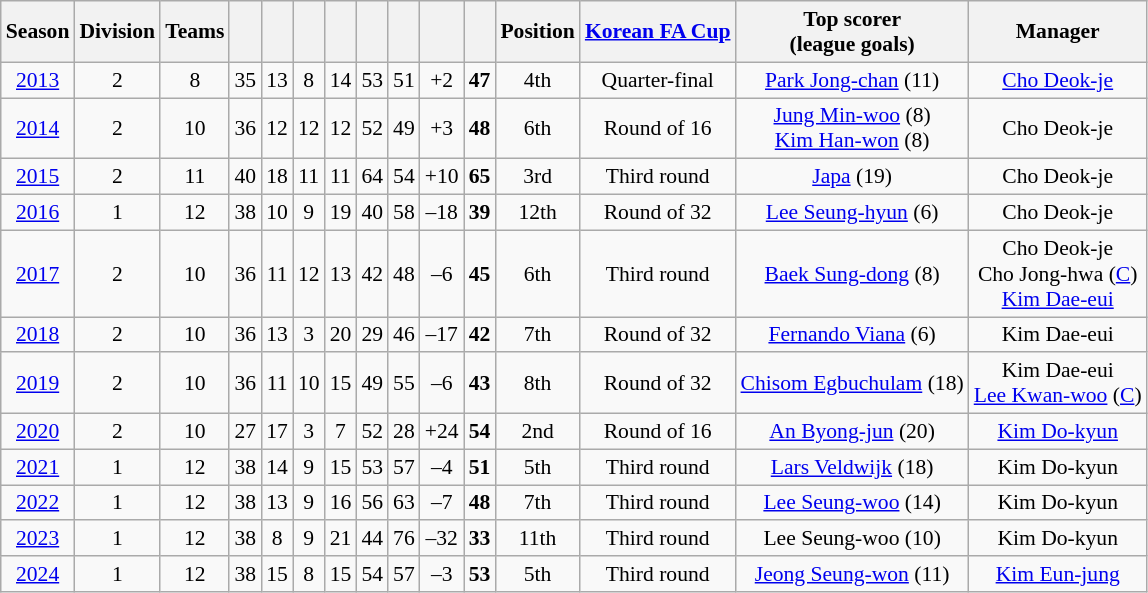<table class="wikitable" style="text-align:center; font-size:90%;">
<tr>
<th>Season</th>
<th>Division</th>
<th>Teams</th>
<th></th>
<th></th>
<th></th>
<th></th>
<th></th>
<th></th>
<th></th>
<th></th>
<th>Position</th>
<th><a href='#'>Korean FA Cup</a></th>
<th>Top scorer<br>(league goals)</th>
<th>Manager</th>
</tr>
<tr>
<td><a href='#'>2013</a></td>
<td>2</td>
<td>8</td>
<td>35</td>
<td>13</td>
<td>8</td>
<td>14</td>
<td>53</td>
<td>51</td>
<td>+2</td>
<td><strong>47</strong></td>
<td>4th</td>
<td>Quarter-final</td>
<td> <a href='#'>Park Jong-chan</a> (11)</td>
<td> <a href='#'>Cho Deok-je</a></td>
</tr>
<tr>
<td><a href='#'>2014</a></td>
<td>2</td>
<td>10</td>
<td>36</td>
<td>12</td>
<td>12</td>
<td>12</td>
<td>52</td>
<td>49</td>
<td>+3</td>
<td><strong>48</strong></td>
<td>6th</td>
<td>Round of 16</td>
<td> <a href='#'>Jung Min-woo</a> (8)<br> <a href='#'>Kim Han-won</a> (8)</td>
<td> Cho Deok-je</td>
</tr>
<tr>
<td><a href='#'>2015</a></td>
<td>2</td>
<td>11</td>
<td>40</td>
<td>18</td>
<td>11</td>
<td>11</td>
<td>64</td>
<td>54</td>
<td>+10</td>
<td><strong>65</strong></td>
<td>3rd </td>
<td>Third round</td>
<td> <a href='#'>Japa</a> (19)</td>
<td> Cho Deok-je</td>
</tr>
<tr>
<td><a href='#'>2016</a></td>
<td>1</td>
<td>12</td>
<td>38</td>
<td>10</td>
<td>9</td>
<td>19</td>
<td>40</td>
<td>58</td>
<td>–18</td>
<td><strong>39</strong></td>
<td>12th </td>
<td>Round of 32</td>
<td> <a href='#'>Lee Seung-hyun</a> (6)</td>
<td> Cho Deok-je</td>
</tr>
<tr>
<td><a href='#'>2017</a></td>
<td>2</td>
<td>10</td>
<td>36</td>
<td>11</td>
<td>12</td>
<td>13</td>
<td>42</td>
<td>48</td>
<td>–6</td>
<td><strong>45</strong></td>
<td>6th</td>
<td>Third round</td>
<td> <a href='#'>Baek Sung-dong</a> (8)</td>
<td> Cho Deok-je <br>  Cho Jong-hwa (<a href='#'>C</a>) <br>  <a href='#'>Kim Dae-eui</a></td>
</tr>
<tr>
<td><a href='#'>2018</a></td>
<td>2</td>
<td>10</td>
<td>36</td>
<td>13</td>
<td>3</td>
<td>20</td>
<td>29</td>
<td>46</td>
<td>–17</td>
<td><strong>42</strong></td>
<td>7th</td>
<td>Round of 32</td>
<td> <a href='#'>Fernando Viana</a> (6)</td>
<td> Kim Dae-eui</td>
</tr>
<tr>
<td><a href='#'>2019</a></td>
<td>2</td>
<td>10</td>
<td>36</td>
<td>11</td>
<td>10</td>
<td>15</td>
<td>49</td>
<td>55</td>
<td>–6</td>
<td><strong>43</strong></td>
<td>8th</td>
<td>Round of 32</td>
<td> <a href='#'>Chisom Egbuchulam</a> (18)</td>
<td> Kim Dae-eui <br>  <a href='#'>Lee Kwan-woo</a> (<a href='#'>C</a>)</td>
</tr>
<tr>
<td><a href='#'>2020</a></td>
<td>2</td>
<td>10</td>
<td>27</td>
<td>17</td>
<td>3</td>
<td>7</td>
<td>52</td>
<td>28</td>
<td>+24</td>
<td><strong>54</strong></td>
<td>2nd </td>
<td>Round of 16</td>
<td> <a href='#'>An Byong-jun</a> (20)</td>
<td> <a href='#'>Kim Do-kyun</a></td>
</tr>
<tr>
<td><a href='#'>2021</a></td>
<td>1</td>
<td>12</td>
<td>38</td>
<td>14</td>
<td>9</td>
<td>15</td>
<td>53</td>
<td>57</td>
<td>–4</td>
<td><strong>51</strong></td>
<td>5th</td>
<td>Third round</td>
<td> <a href='#'>Lars Veldwijk</a> (18)</td>
<td> Kim Do-kyun</td>
</tr>
<tr>
<td><a href='#'>2022</a></td>
<td>1</td>
<td>12</td>
<td>38</td>
<td>13</td>
<td>9</td>
<td>16</td>
<td>56</td>
<td>63</td>
<td>–7</td>
<td><strong>48</strong></td>
<td>7th</td>
<td>Third round</td>
<td> <a href='#'>Lee Seung-woo</a> (14)</td>
<td> Kim Do-kyun</td>
</tr>
<tr>
<td><a href='#'>2023</a></td>
<td>1</td>
<td>12</td>
<td>38</td>
<td>8</td>
<td>9</td>
<td>21</td>
<td>44</td>
<td>76</td>
<td>–32</td>
<td><strong>33</strong></td>
<td>11th</td>
<td>Third round</td>
<td> Lee Seung-woo (10)</td>
<td> Kim Do-kyun</td>
</tr>
<tr>
<td><a href='#'>2024</a></td>
<td>1</td>
<td>12</td>
<td>38</td>
<td>15</td>
<td>8</td>
<td>15</td>
<td>54</td>
<td>57</td>
<td>–3</td>
<td><strong>53</strong></td>
<td>5th</td>
<td>Third round</td>
<td> <a href='#'>Jeong Seung-won</a> (11)</td>
<td> <a href='#'>Kim Eun-jung</a></td>
</tr>
</table>
